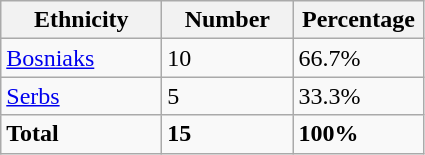<table class="wikitable">
<tr>
<th width="100px">Ethnicity</th>
<th width="80px">Number</th>
<th width="80px">Percentage</th>
</tr>
<tr>
<td><a href='#'>Bosniaks</a></td>
<td>10</td>
<td>66.7%</td>
</tr>
<tr>
<td><a href='#'>Serbs</a></td>
<td>5</td>
<td>33.3%</td>
</tr>
<tr>
<td><strong>Total</strong></td>
<td><strong>15</strong></td>
<td><strong>100%</strong></td>
</tr>
</table>
